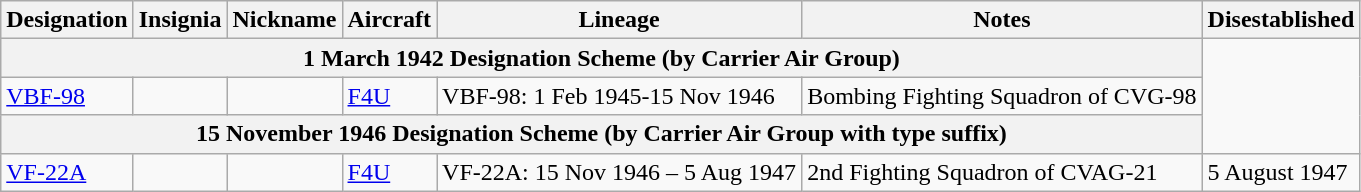<table class="wikitable">
<tr>
<th>Designation</th>
<th>Insignia</th>
<th>Nickname</th>
<th>Aircraft</th>
<th>Lineage</th>
<th>Notes</th>
<th>Disestablished</th>
</tr>
<tr>
<th colspan=6>1 March 1942 Designation Scheme (by Carrier Air Group)</th>
</tr>
<tr>
<td><a href='#'>VBF-98</a></td>
<td></td>
<td></td>
<td><a href='#'>F4U</a></td>
<td>VBF-98: 1 Feb 1945-15 Nov 1946</td>
<td>Bombing Fighting Squadron of CVG-98</td>
</tr>
<tr>
<th colspan=6>15 November 1946 Designation Scheme (by Carrier Air Group with type suffix)</th>
</tr>
<tr>
<td><a href='#'>VF-22A</a></td>
<td></td>
<td></td>
<td><a href='#'>F4U</a></td>
<td>VF-22A: 15 Nov 1946 – 5 Aug 1947</td>
<td>2nd Fighting Squadron of CVAG-21</td>
<td>5 August 1947</td>
</tr>
</table>
